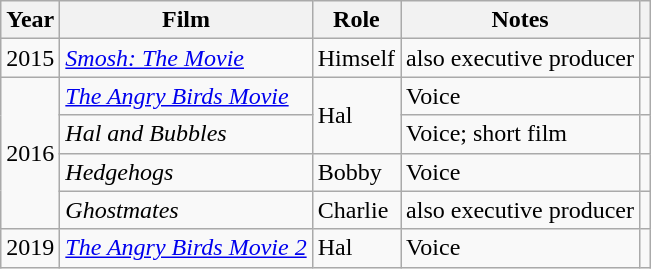<table class="wikitable sortable">
<tr>
<th>Year</th>
<th>Film</th>
<th>Role</th>
<th>Notes</th>
<th class="unsortable"></th>
</tr>
<tr>
<td>2015</td>
<td><em><a href='#'>Smosh: The Movie</a></em></td>
<td>Himself</td>
<td>also executive producer</td>
<td></td>
</tr>
<tr>
<td rowspan="4">2016</td>
<td><em><a href='#'>The Angry Birds Movie</a></em></td>
<td rowspan="2">Hal</td>
<td>Voice</td>
<td></td>
</tr>
<tr>
<td><em>Hal and Bubbles</em></td>
<td>Voice; short film</td>
<td></td>
</tr>
<tr>
<td><em>Hedgehogs</em></td>
<td>Bobby</td>
<td>Voice</td>
<td></td>
</tr>
<tr>
<td><em>Ghostmates</em></td>
<td>Charlie</td>
<td>also executive producer</td>
<td></td>
</tr>
<tr>
<td>2019</td>
<td><em><a href='#'>The Angry Birds Movie 2</a></em></td>
<td>Hal</td>
<td>Voice</td>
<td></td>
</tr>
</table>
